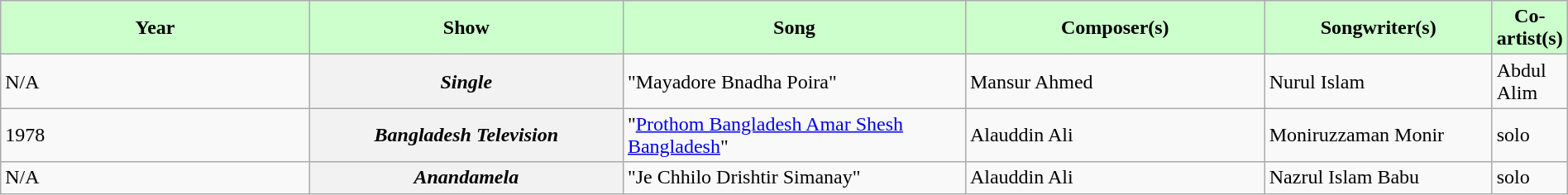<table class="wikitable plainrowheaders" width="100%" textcolor:#000;">
<tr style="background:#cfc; text-align:center;">
<td scope="col" width=21%><strong>Year</strong></td>
<td scope="col" width=21%><strong>Show</strong></td>
<td scope="col" width=23%><strong>Song</strong></td>
<td scope="col" width=20%><strong>Composer(s)</strong></td>
<td scope="col" width=20%><strong>Songwriter(s)</strong></td>
<td scope="col" width=21%><strong>Co-artist(s)</strong></td>
</tr>
<tr>
<td>N/A</td>
<th><em>Single</em></th>
<td>"Mayadore Bnadha Poira"</td>
<td>Mansur Ahmed</td>
<td>Nurul Islam</td>
<td>Abdul Alim</td>
</tr>
<tr>
<td>1978</td>
<th><em>Bangladesh Television</em> </th>
<td>"<a href='#'>Prothom Bangladesh Amar Shesh Bangladesh</a>"</td>
<td>Alauddin Ali</td>
<td>Moniruzzaman Monir</td>
<td>solo</td>
</tr>
<tr>
<td>N/A</td>
<th><em>Anandamela</em> </th>
<td>"Je Chhilo Drishtir Simanay"</td>
<td>Alauddin Ali</td>
<td>Nazrul Islam Babu</td>
<td>solo</td>
</tr>
</table>
